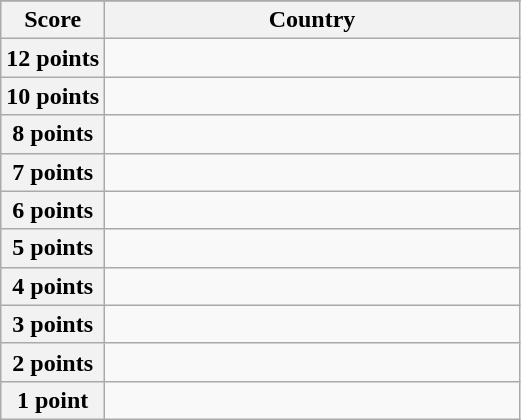<table class="wikitable">
<tr>
</tr>
<tr>
<th scope="col" width="20%">Score</th>
<th scope="col">Country</th>
</tr>
<tr>
<th scope="row">12 points</th>
<td></td>
</tr>
<tr>
<th scope="row">10 points</th>
<td></td>
</tr>
<tr>
<th scope="row">8 points</th>
<td></td>
</tr>
<tr>
<th scope="row">7 points</th>
<td></td>
</tr>
<tr>
<th scope="row">6 points</th>
<td></td>
</tr>
<tr>
<th scope="row">5 points</th>
<td></td>
</tr>
<tr>
<th scope="row">4 points</th>
<td></td>
</tr>
<tr>
<th scope="row">3 points</th>
<td></td>
</tr>
<tr>
<th scope="row">2 points</th>
<td></td>
</tr>
<tr>
<th scope="row">1 point</th>
<td></td>
</tr>
</table>
